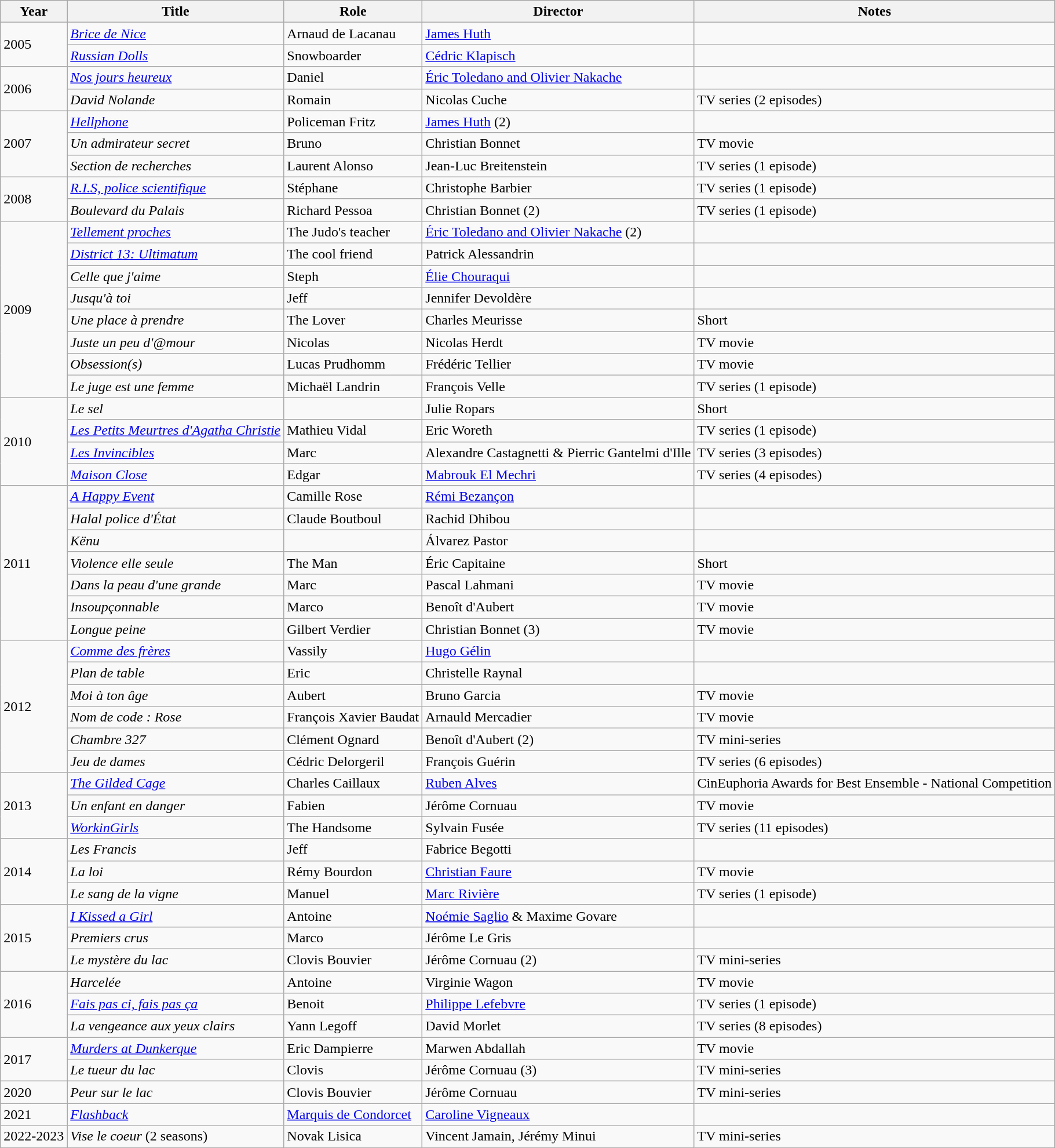<table class="wikitable sortable">
<tr>
<th>Year</th>
<th>Title</th>
<th>Role</th>
<th>Director</th>
<th class="unsortable">Notes</th>
</tr>
<tr>
<td rowspan=2>2005</td>
<td><em><a href='#'>Brice de Nice</a></em></td>
<td>Arnaud de Lacanau</td>
<td><a href='#'>James Huth</a></td>
<td></td>
</tr>
<tr>
<td><em><a href='#'>Russian Dolls</a></em></td>
<td>Snowboarder</td>
<td><a href='#'>Cédric Klapisch</a></td>
<td></td>
</tr>
<tr>
<td rowspan=2>2006</td>
<td><em><a href='#'>Nos jours heureux</a></em></td>
<td>Daniel</td>
<td><a href='#'>Éric Toledano and Olivier Nakache</a></td>
<td></td>
</tr>
<tr>
<td><em>David Nolande</em></td>
<td>Romain</td>
<td>Nicolas Cuche</td>
<td>TV series (2 episodes)</td>
</tr>
<tr>
<td rowspan=3>2007</td>
<td><em><a href='#'>Hellphone</a></em></td>
<td>Policeman Fritz</td>
<td><a href='#'>James Huth</a> (2)</td>
<td></td>
</tr>
<tr>
<td><em>Un admirateur secret</em></td>
<td>Bruno</td>
<td>Christian Bonnet</td>
<td>TV movie</td>
</tr>
<tr>
<td><em>Section de recherches</em></td>
<td>Laurent Alonso</td>
<td>Jean-Luc Breitenstein</td>
<td>TV series (1 episode)</td>
</tr>
<tr>
<td rowspan=2>2008</td>
<td><em><a href='#'>R.I.S, police scientifique</a></em></td>
<td>Stéphane</td>
<td>Christophe Barbier</td>
<td>TV series (1 episode)</td>
</tr>
<tr>
<td><em>Boulevard du Palais</em></td>
<td>Richard Pessoa</td>
<td>Christian Bonnet (2)</td>
<td>TV series (1 episode)</td>
</tr>
<tr>
<td rowspan=8>2009</td>
<td><em><a href='#'>Tellement proches</a></em></td>
<td>The Judo's teacher</td>
<td><a href='#'>Éric Toledano and Olivier Nakache</a> (2)</td>
<td></td>
</tr>
<tr>
<td><em><a href='#'>District 13: Ultimatum</a></em></td>
<td>The cool friend</td>
<td>Patrick Alessandrin</td>
<td></td>
</tr>
<tr>
<td><em>Celle que j'aime</em></td>
<td>Steph</td>
<td><a href='#'>Élie Chouraqui</a></td>
<td></td>
</tr>
<tr>
<td><em>Jusqu'à toi</em></td>
<td>Jeff</td>
<td>Jennifer Devoldère</td>
<td></td>
</tr>
<tr>
<td><em>Une place à prendre</em></td>
<td>The Lover</td>
<td>Charles Meurisse</td>
<td>Short</td>
</tr>
<tr>
<td><em>Juste un peu d'@mour</em></td>
<td>Nicolas</td>
<td>Nicolas Herdt</td>
<td>TV movie</td>
</tr>
<tr>
<td><em>Obsession(s)</em></td>
<td>Lucas Prudhomm</td>
<td>Frédéric Tellier</td>
<td>TV movie</td>
</tr>
<tr>
<td><em>Le juge est une femme</em></td>
<td>Michaël Landrin</td>
<td>François Velle</td>
<td>TV series (1 episode)</td>
</tr>
<tr>
<td rowspan=4>2010</td>
<td><em>Le sel</em></td>
<td></td>
<td>Julie Ropars</td>
<td>Short</td>
</tr>
<tr>
<td><em><a href='#'>Les Petits Meurtres d'Agatha Christie</a></em></td>
<td>Mathieu Vidal</td>
<td>Eric Woreth</td>
<td>TV series (1 episode)</td>
</tr>
<tr>
<td><em><a href='#'>Les Invincibles</a></em></td>
<td>Marc</td>
<td>Alexandre Castagnetti & Pierric Gantelmi d'Ille</td>
<td>TV series (3 episodes)</td>
</tr>
<tr>
<td><em><a href='#'>Maison Close</a></em></td>
<td>Edgar</td>
<td><a href='#'>Mabrouk El Mechri</a></td>
<td>TV series (4 episodes)</td>
</tr>
<tr>
<td rowspan=7>2011</td>
<td><em><a href='#'>A Happy Event</a></em></td>
<td>Camille Rose</td>
<td><a href='#'>Rémi Bezançon</a></td>
<td></td>
</tr>
<tr>
<td><em>Halal police d'État</em></td>
<td>Claude Boutboul</td>
<td>Rachid Dhibou</td>
<td></td>
</tr>
<tr>
<td><em>Kënu</em></td>
<td></td>
<td>Álvarez Pastor</td>
<td></td>
</tr>
<tr>
<td><em>Violence elle seule</em></td>
<td>The Man</td>
<td>Éric Capitaine</td>
<td>Short</td>
</tr>
<tr>
<td><em>Dans la peau d'une grande</em></td>
<td>Marc</td>
<td>Pascal Lahmani</td>
<td>TV movie</td>
</tr>
<tr>
<td><em>Insoupçonnable</em></td>
<td>Marco</td>
<td>Benoît d'Aubert</td>
<td>TV movie</td>
</tr>
<tr>
<td><em>Longue peine</em></td>
<td>Gilbert Verdier</td>
<td>Christian Bonnet (3)</td>
<td>TV movie</td>
</tr>
<tr>
<td rowspan=6>2012</td>
<td><em><a href='#'>Comme des frères</a></em></td>
<td>Vassily</td>
<td><a href='#'>Hugo Gélin</a></td>
<td></td>
</tr>
<tr>
<td><em>Plan de table</em></td>
<td>Eric</td>
<td>Christelle Raynal</td>
<td></td>
</tr>
<tr>
<td><em>Moi à ton âge</em></td>
<td>Aubert</td>
<td>Bruno Garcia</td>
<td>TV movie</td>
</tr>
<tr>
<td><em>Nom de code : Rose</em></td>
<td>François Xavier Baudat</td>
<td>Arnauld Mercadier</td>
<td>TV movie</td>
</tr>
<tr>
<td><em>Chambre 327</em></td>
<td>Clément Ognard</td>
<td>Benoît d'Aubert (2)</td>
<td>TV mini-series</td>
</tr>
<tr>
<td><em>Jeu de dames</em></td>
<td>Cédric Delorgeril</td>
<td>François Guérin</td>
<td>TV series (6 episodes)</td>
</tr>
<tr>
<td rowspan=3>2013</td>
<td><em><a href='#'>The Gilded Cage</a></em></td>
<td>Charles Caillaux</td>
<td><a href='#'>Ruben Alves</a></td>
<td>CinEuphoria Awards for Best Ensemble - National Competition</td>
</tr>
<tr>
<td><em>Un enfant en danger</em></td>
<td>Fabien</td>
<td>Jérôme Cornuau</td>
<td>TV movie</td>
</tr>
<tr>
<td><em><a href='#'>WorkinGirls</a></em></td>
<td>The Handsome</td>
<td>Sylvain Fusée</td>
<td>TV series (11 episodes)</td>
</tr>
<tr>
<td rowspan=3>2014</td>
<td><em>Les Francis</em></td>
<td>Jeff</td>
<td>Fabrice Begotti</td>
<td></td>
</tr>
<tr>
<td><em>La loi</em></td>
<td>Rémy Bourdon</td>
<td><a href='#'>Christian Faure</a></td>
<td>TV movie</td>
</tr>
<tr>
<td><em>Le sang de la vigne</em></td>
<td>Manuel</td>
<td><a href='#'>Marc Rivière</a></td>
<td>TV series (1 episode)</td>
</tr>
<tr>
<td rowspan=3>2015</td>
<td><em><a href='#'>I Kissed a Girl</a></em></td>
<td>Antoine</td>
<td><a href='#'>Noémie Saglio</a> & Maxime Govare</td>
<td></td>
</tr>
<tr>
<td><em>Premiers crus</em></td>
<td>Marco</td>
<td>Jérôme Le Gris</td>
<td></td>
</tr>
<tr>
<td><em>Le mystère du lac</em></td>
<td>Clovis Bouvier</td>
<td>Jérôme Cornuau (2)</td>
<td>TV mini-series</td>
</tr>
<tr>
<td rowspan=3>2016</td>
<td><em>Harcelée</em></td>
<td>Antoine</td>
<td>Virginie Wagon</td>
<td>TV movie</td>
</tr>
<tr>
<td><em><a href='#'>Fais pas ci, fais pas ça</a></em></td>
<td>Benoit</td>
<td><a href='#'>Philippe Lefebvre</a></td>
<td>TV series (1 episode)</td>
</tr>
<tr>
<td><em>La vengeance aux yeux clairs</em></td>
<td>Yann Legoff</td>
<td>David Morlet</td>
<td>TV series (8 episodes)</td>
</tr>
<tr>
<td rowspan=2>2017</td>
<td><em><a href='#'>Murders at Dunkerque</a></em></td>
<td>Eric Dampierre</td>
<td>Marwen Abdallah</td>
<td>TV movie</td>
</tr>
<tr>
<td><em>Le tueur du lac</em></td>
<td>Clovis</td>
<td>Jérôme Cornuau (3)</td>
<td>TV mini-series</td>
</tr>
<tr>
<td>2020</td>
<td><em>Peur sur le lac </em></td>
<td>Clovis Bouvier</td>
<td>Jérôme Cornuau</td>
<td>TV mini-series</td>
</tr>
<tr>
<td>2021</td>
<td><em><a href='#'>Flashback</a></em></td>
<td><a href='#'>Marquis de Condorcet</a></td>
<td><a href='#'>Caroline Vigneaux</a></td>
</tr>
<tr>
<td>2022-2023</td>
<td><em>Vise le coeur</em> (2 seasons)</td>
<td>Novak Lisica</td>
<td>Vincent Jamain, Jérémy Minui</td>
<td>TV mini-series</td>
</tr>
</table>
